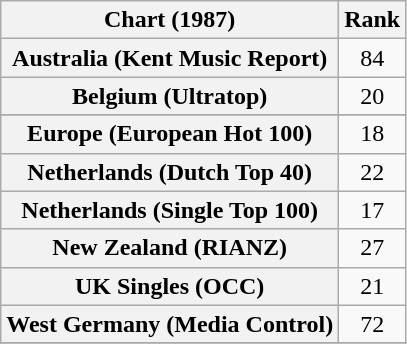<table class="wikitable plainrowheaders sortable">
<tr>
<th scope="col">Chart (1987)</th>
<th scope="col">Rank</th>
</tr>
<tr>
<th scope="row">Australia (Kent Music Report)</th>
<td style="text-align:center;">84</td>
</tr>
<tr>
<th scope="row">Belgium (Ultratop)</th>
<td style="text-align:center;">20</td>
</tr>
<tr>
</tr>
<tr>
<th scope="row">Europe (European Hot 100)</th>
<td style="text-align:center;">18</td>
</tr>
<tr>
<th scope="row">Netherlands (Dutch Top 40)</th>
<td style="text-align:center;">22</td>
</tr>
<tr>
<th scope="row">Netherlands (Single Top 100)</th>
<td style="text-align:center;">17</td>
</tr>
<tr>
<th scope="row">New Zealand (RIANZ)</th>
<td style="text-align:center;">27</td>
</tr>
<tr>
<th scope="row">UK Singles (OCC)</th>
<td style="text-align:center;">21</td>
</tr>
<tr>
<th scope="row">West Germany (Media Control)</th>
<td style="text-align:center;">72</td>
</tr>
<tr>
</tr>
</table>
